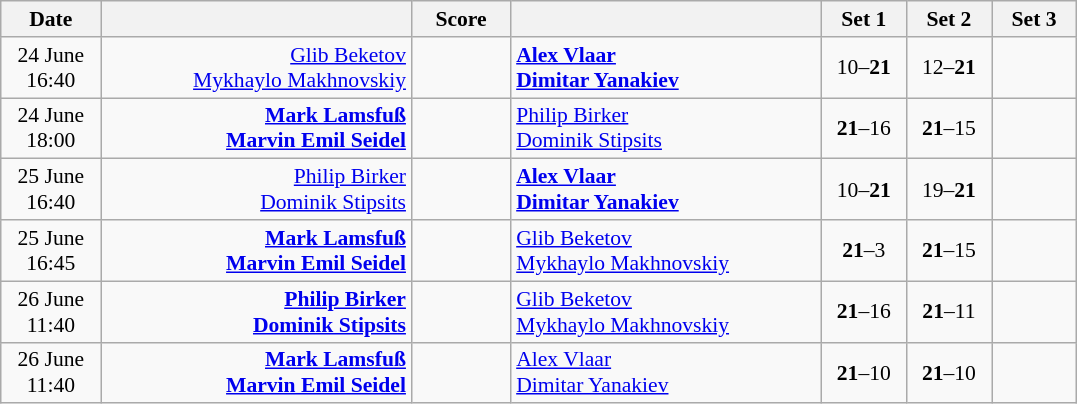<table class="wikitable" style="text-align: center; font-size:90% ">
<tr>
<th width="60">Date</th>
<th align="right" width="200"></th>
<th width="60">Score</th>
<th align="left" width="200"></th>
<th width="50">Set 1</th>
<th width="50">Set 2</th>
<th width="50">Set 3</th>
</tr>
<tr>
<td>24 June<br>16:40</td>
<td align="right"><a href='#'>Glib Beketov</a> <br><a href='#'>Mykhaylo Makhnovskiy</a> </td>
<td align="center"></td>
<td align="left"><strong> <a href='#'>Alex Vlaar</a><br> <a href='#'>Dimitar Yanakiev</a></strong></td>
<td>10–<strong>21</strong></td>
<td>12–<strong>21</strong></td>
<td></td>
</tr>
<tr>
<td>24 June<br>18:00</td>
<td align="right"><strong><a href='#'>Mark Lamsfuß</a> <br><a href='#'>Marvin Emil Seidel</a> </strong></td>
<td align="center"></td>
<td align="left"> <a href='#'>Philip Birker</a><br> <a href='#'>Dominik Stipsits</a></td>
<td><strong>21</strong>–16</td>
<td><strong>21</strong>–15</td>
<td></td>
</tr>
<tr>
<td>25 June<br>16:40</td>
<td align="right"><a href='#'>Philip Birker</a> <br><a href='#'>Dominik Stipsits</a> </td>
<td align="center"></td>
<td align="left"><strong> <a href='#'>Alex Vlaar</a><br> <a href='#'>Dimitar Yanakiev</a></strong></td>
<td>10–<strong>21</strong></td>
<td>19–<strong>21</strong></td>
<td></td>
</tr>
<tr>
<td>25 June<br>16:45</td>
<td align="right"><strong><a href='#'>Mark Lamsfuß</a> <br><a href='#'>Marvin Emil Seidel</a> </strong></td>
<td align="center"></td>
<td align="left"> <a href='#'>Glib Beketov</a><br> <a href='#'>Mykhaylo Makhnovskiy</a></td>
<td><strong>21</strong>–3</td>
<td><strong>21</strong>–15</td>
<td></td>
</tr>
<tr>
<td>26 June<br>11:40</td>
<td align="right"><strong><a href='#'>Philip Birker</a> <br><a href='#'>Dominik Stipsits</a> </strong></td>
<td align="center"></td>
<td align="left"> <a href='#'>Glib Beketov</a><br> <a href='#'>Mykhaylo Makhnovskiy</a></td>
<td><strong>21</strong>–16</td>
<td><strong>21</strong>–11</td>
<td></td>
</tr>
<tr>
<td>26 June<br>11:40</td>
<td align="right"><strong><a href='#'>Mark Lamsfuß</a> <br><a href='#'>Marvin Emil Seidel</a> </strong></td>
<td align="center"></td>
<td align="left"> <a href='#'>Alex Vlaar</a><br> <a href='#'>Dimitar Yanakiev</a></td>
<td><strong>21</strong>–10</td>
<td><strong>21</strong>–10</td>
<td></td>
</tr>
</table>
